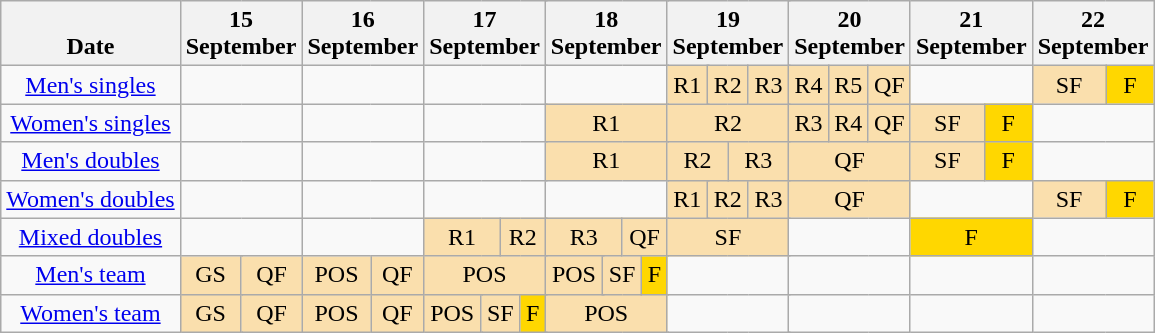<table class="wikitable" style="text-align: center;">
<tr valign="bottom">
<th>Date</th>
<th colspan="3">15<br>September</th>
<th colspan="3">16<br>September</th>
<th colspan="6">17<br>September</th>
<th colspan="6">18<br>September</th>
<th colspan="6">19<br>September</th>
<th colspan="3">20<br>September</th>
<th colspan="2">21<br>September</th>
<th colspan="2">22<br>September</th>
</tr>
<tr>
<td><a href='#'>Men's singles</a></td>
<td colspan="3"></td>
<td colspan="3"></td>
<td colspan="6"></td>
<td colspan="6"></td>
<td colspan="2" style="background: #FADFAD">R1</td>
<td colspan="2" style="background: #FADFAD">R2</td>
<td colspan="2" style="background: #FADFAD">R3</td>
<td style="background: #FADFAD">R4</td>
<td style="background: #FADFAD">R5</td>
<td style="background: #FADFAD">QF</td>
<td colspan="2"></td>
<td style="background: #FADFAD">SF</td>
<td style="background: #FFD700">F</td>
</tr>
<tr>
<td><a href='#'>Women's singles</a></td>
<td colspan="3"></td>
<td colspan="3"></td>
<td colspan="6"></td>
<td colspan="6" style="background: #FADFAD">R1</td>
<td colspan="6" style="background: #FADFAD">R2</td>
<td style="background: #FADFAD">R3</td>
<td style="background: #FADFAD">R4</td>
<td style="background: #FADFAD">QF</td>
<td style="background: #FADFAD">SF</td>
<td style="background: #FFD700">F</td>
<td colspan="2"></td>
</tr>
<tr>
<td><a href='#'>Men's doubles</a></td>
<td colspan="3"></td>
<td colspan="3"></td>
<td colspan="6"></td>
<td colspan="6" style="background: #FADFAD">R1</td>
<td colspan="3" style="background: #FADFAD">R2</td>
<td colspan="3" style="background: #FADFAD">R3</td>
<td colspan="3" style="background: #FADFAD">QF</td>
<td style="background: #FADFAD">SF</td>
<td style="background: #FFD700">F</td>
<td colspan="2"></td>
</tr>
<tr>
<td><a href='#'>Women's doubles</a></td>
<td colspan="3"></td>
<td colspan="3"></td>
<td colspan="6"></td>
<td colspan="6"></td>
<td colspan="2" style="background: #FADFAD">R1</td>
<td colspan="2" style="background: #FADFAD">R2</td>
<td colspan="2" style="background: #FADFAD">R3</td>
<td colspan="3" style="background: #FADFAD">QF</td>
<td colspan="2"></td>
<td style="background: #FADFAD">SF</td>
<td style="background: #FFD700">F</td>
</tr>
<tr>
<td><a href='#'>Mixed doubles</a></td>
<td colspan="3"></td>
<td colspan="3"></td>
<td colspan="3" style="background: #FADFAD">R1</td>
<td colspan="3" style="background: #FADFAD">R2</td>
<td colspan="3" style="background: #FADFAD">R3</td>
<td colspan="3" style="background: #FADFAD">QF</td>
<td colspan="6" style="background: #FADFAD">SF</td>
<td colspan="3"></td>
<td colspan="2"style="background: #FFD700">F</td>
<td colspan="2"></td>
</tr>
<tr>
<td><a href='#'>Men's team</a></td>
<td colspan="2" style="background: #FADFAD">GS</td>
<td style="background: #FADFAD">QF</td>
<td colspan="2" style="background: #FADFAD">POS</td>
<td style="background: #FADFAD">QF</td>
<td colspan="6" style="background: #FADFAD">POS</td>
<td colspan="2" style="background: #FADFAD">POS</td>
<td colspan="2" style="background: #FADFAD">SF</td>
<td colspan="2" style="background: #FFD700">F</td>
<td colspan="6"></td>
<td colspan="3"></td>
<td colspan="2"></td>
<td colspan="2"></td>
</tr>
<tr>
<td><a href='#'>Women's team</a></td>
<td colspan="2" style="background: #FADFAD">GS</td>
<td style="background: #FADFAD">QF</td>
<td colspan="2" style="background: #FADFAD">POS</td>
<td style="background: #FADFAD">QF</td>
<td colspan="2" style="background: #FADFAD">POS</td>
<td colspan="2" style="background: #FADFAD">SF</td>
<td colspan="2" style="background: #FFD700">F</td>
<td colspan="6" style="background: #FADFAD">POS</td>
<td colspan="6"></td>
<td colspan="3"></td>
<td colspan="2"></td>
<td colspan="2"></td>
</tr>
</table>
